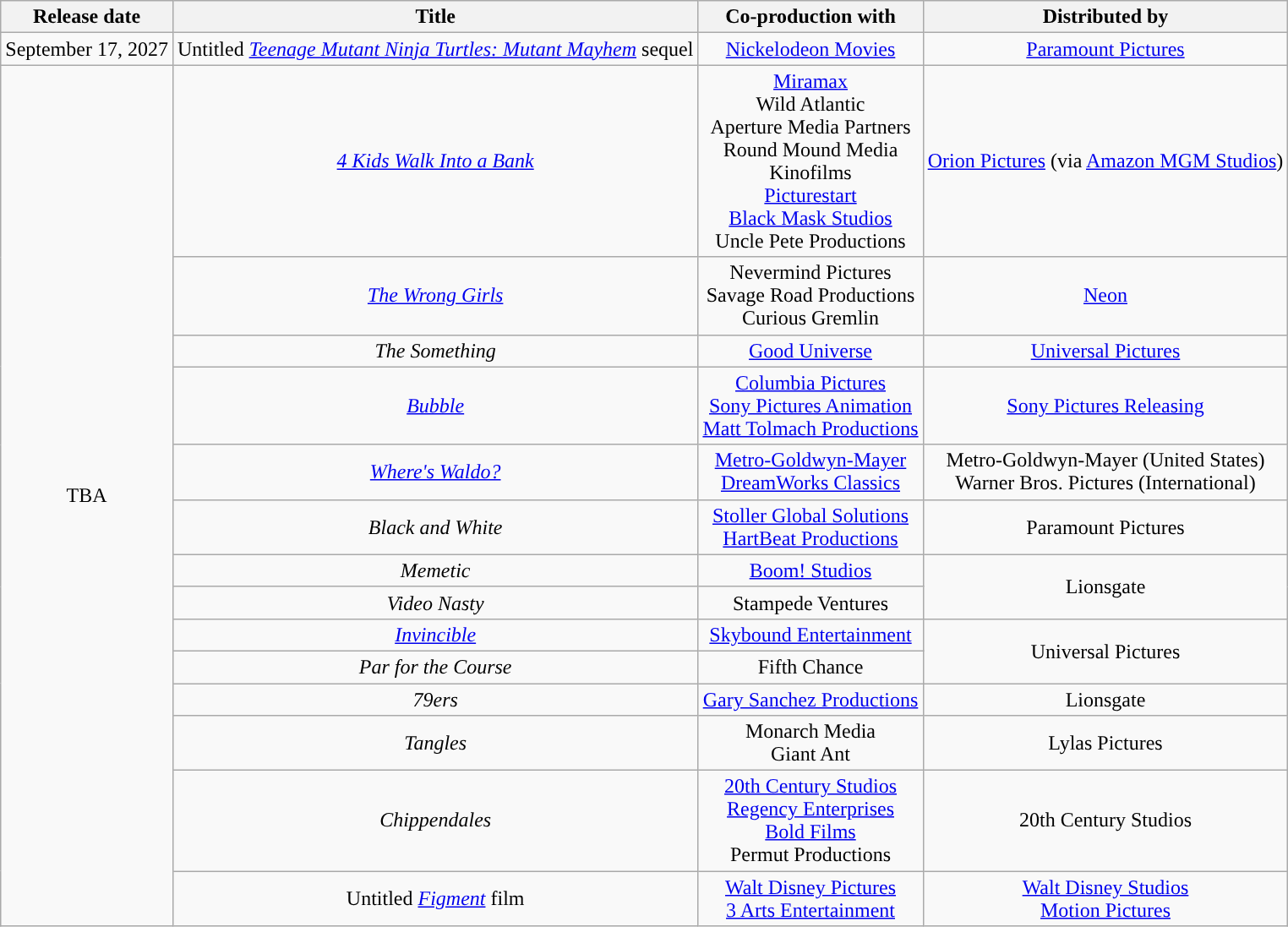<table class="wikitable" style="text-align:center;">
<tr>
<th scope="col">Release date</th>
<th scope="col">Title</th>
<th scope="col">Co-production with</th>
<th scope="col">Distributed by</th>
</tr>
<tr>
<td>September 17, 2027</td>
<td>Untitled <em><a href='#'>Teenage Mutant Ninja Turtles: Mutant Mayhem</a></em> sequel</td>
<td><a href='#'>Nickelodeon Movies</a></td>
<td><a href='#'>Paramount Pictures</a></td>
</tr>
<tr>
<td rowspan="14">TBA</td>
<td><em><a href='#'>4 Kids Walk Into a Bank</a></em></td>
<td><a href='#'>Miramax</a><br>Wild Atlantic<br>Aperture Media Partners<br>Round Mound Media<br>Kinofilms<br><a href='#'>Picturestart</a><br><a href='#'>Black Mask Studios</a><br>Uncle Pete Productions</td>
<td><a href='#'>Orion Pictures</a> (via <a href='#'>Amazon MGM Studios</a>)</td>
</tr>
<tr>
<td><em><a href='#'>The Wrong Girls</a></em></td>
<td>Nevermind Pictures<br>Savage Road Productions<br>Curious Gremlin</td>
<td><a href='#'>Neon</a></td>
</tr>
<tr>
<td><em>The Something</em></td>
<td><a href='#'>Good Universe</a></td>
<td><a href='#'>Universal Pictures</a></td>
</tr>
<tr>
<td><em><a href='#'>Bubble</a></em></td>
<td><a href='#'>Columbia Pictures</a><br><a href='#'>Sony Pictures Animation</a><br><a href='#'>Matt Tolmach Productions</a></td>
<td><a href='#'>Sony Pictures Releasing</a></td>
</tr>
<tr>
<td><em><a href='#'>Where's Waldo?</a></em></td>
<td><a href='#'>Metro-Goldwyn-Mayer</a><br><a href='#'>DreamWorks Classics</a></td>
<td>Metro-Goldwyn-Mayer (United States)<br>Warner Bros. Pictures (International)</td>
</tr>
<tr>
<td><em>Black and White</em></td>
<td><a href='#'>Stoller Global Solutions</a><br><a href='#'>HartBeat Productions</a></td>
<td>Paramount Pictures</td>
</tr>
<tr>
<td><em>Memetic</em></td>
<td><a href='#'>Boom! Studios</a></td>
<td rowspan="2">Lionsgate</td>
</tr>
<tr>
<td><em>Video Nasty</em></td>
<td>Stampede Ventures</td>
</tr>
<tr>
<td><a href='#'><em>Invincible</em></a></td>
<td><a href='#'>Skybound Entertainment</a></td>
<td rowspan="2">Universal Pictures</td>
</tr>
<tr>
<td><em>Par for the Course</em></td>
<td>Fifth Chance</td>
</tr>
<tr>
<td><em>79ers</em></td>
<td><a href='#'>Gary Sanchez Productions</a></td>
<td>Lionsgate</td>
</tr>
<tr>
<td><em>Tangles</em></td>
<td>Monarch Media<br>Giant Ant</td>
<td>Lylas Pictures</td>
</tr>
<tr>
<td><em>Chippendales</em></td>
<td><a href='#'>20th Century Studios</a><br><a href='#'>Regency Enterprises</a><br><a href='#'>Bold Films</a><br>Permut Productions</td>
<td>20th Century Studios</td>
</tr>
<tr>
<td>Untitled <em><a href='#'>Figment</a></em> film</td>
<td><a href='#'>Walt Disney Pictures</a><br><a href='#'>3 Arts Entertainment</a></td>
<td><a href='#'>Walt Disney Studios<br>Motion Pictures</a></td>
</tr>
</table>
